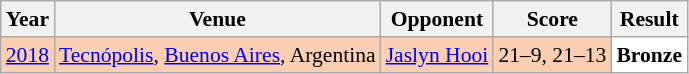<table class="sortable wikitable" style="font-size: 90%;">
<tr>
<th>Year</th>
<th>Venue</th>
<th>Opponent</th>
<th>Score</th>
<th>Result</th>
</tr>
<tr style="background:#FBCEB1">
<td align="center"><a href='#'>2018</a></td>
<td align="left"><a href='#'>Tecnópolis</a>, <a href='#'>Buenos Aires</a>, Argentina</td>
<td align="left"> <a href='#'>Jaslyn Hooi</a></td>
<td align="left">21–9, 21–13</td>
<td style="text-align:left; background:white"> <strong>Bronze</strong></td>
</tr>
</table>
